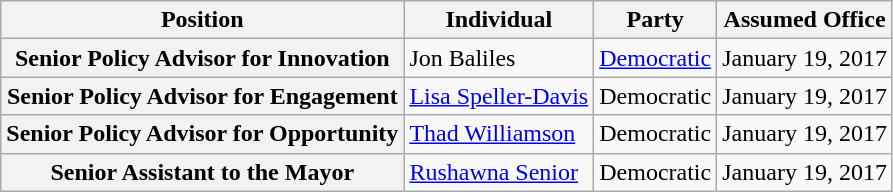<table class="wikitable sortable">
<tr>
<th>Position</th>
<th>Individual</th>
<th>Party</th>
<th>Assumed Office</th>
</tr>
<tr>
<th>Senior Policy Advisor for Innovation</th>
<td>Jon Baliles</td>
<td><a href='#'>Democratic</a></td>
<td>January 19, 2017</td>
</tr>
<tr>
<th>Senior Policy Advisor for Engagement</th>
<td><a href='#'>Lisa Speller-Davis</a></td>
<td>Democratic</td>
<td>January 19, 2017</td>
</tr>
<tr>
<th>Senior Policy Advisor for Opportunity</th>
<td><a href='#'>Thad Williamson</a></td>
<td>Democratic</td>
<td>January 19, 2017</td>
</tr>
<tr>
<th>Senior Assistant to the Mayor</th>
<td><a href='#'>Rushawna Senior</a></td>
<td>Democratic</td>
<td>January 19, 2017</td>
</tr>
</table>
